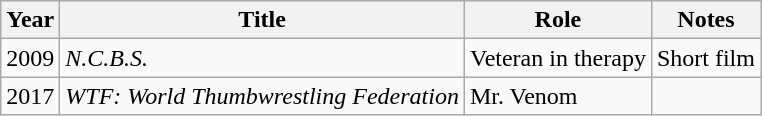<table class="wikitable sortable">
<tr>
<th>Year</th>
<th>Title</th>
<th>Role</th>
<th class="unsortable">Notes</th>
</tr>
<tr>
<td>2009</td>
<td><em>N.C.B.S.</em></td>
<td>Veteran in therapy</td>
<td>Short film</td>
</tr>
<tr>
<td>2017</td>
<td><em>WTF: World Thumbwrestling Federation</em></td>
<td>Mr. Venom</td>
<td></td>
</tr>
</table>
